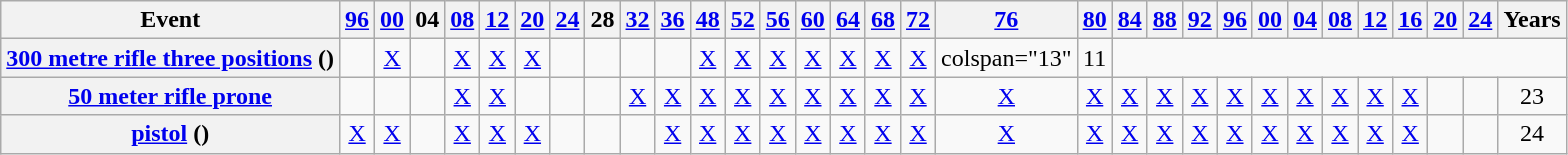<table class="wikitable plainrowheaders sticky-header" style="text-align:center;">
<tr>
<th scope="col">Event</th>
<th scope="col"><a href='#'>96</a></th>
<th scope="col"><a href='#'>00</a></th>
<th scope="col">04</th>
<th scope="col"><a href='#'>08</a></th>
<th scope="col"><a href='#'>12</a></th>
<th scope="col"><a href='#'>20</a></th>
<th scope="col"><a href='#'>24</a></th>
<th scope="col">28</th>
<th scope="col"><a href='#'>32</a></th>
<th scope="col"><a href='#'>36</a></th>
<th scope="col"><a href='#'>48</a></th>
<th scope="col"><a href='#'>52</a></th>
<th scope="col"><a href='#'>56</a></th>
<th scope="col"><a href='#'>60</a></th>
<th scope="col"><a href='#'>64</a></th>
<th scope="col"><a href='#'>68</a></th>
<th scope="col"><a href='#'>72</a></th>
<th scope="col"><a href='#'>76</a></th>
<th scope="col"><a href='#'>80</a></th>
<th scope="col"><a href='#'>84</a></th>
<th scope="col"><a href='#'>88</a></th>
<th scope="col"><a href='#'>92</a></th>
<th scope="col"><a href='#'>96</a></th>
<th scope="col"><a href='#'>00</a></th>
<th scope="col"><a href='#'>04</a></th>
<th scope="col"><a href='#'>08</a></th>
<th scope="col"><a href='#'>12</a></th>
<th scope="col"><a href='#'>16</a></th>
<th scope="col"><a href='#'>20</a></th>
<th scope="col"><a href='#'>24</a></th>
<th scope="col">Years</th>
</tr>
<tr>
<th scope="row"><a href='#'>300 metre rifle three positions</a> ()</th>
<td></td>
<td><a href='#'>X</a></td>
<td></td>
<td><a href='#'>X</a></td>
<td><a href='#'>X</a></td>
<td><a href='#'>X</a></td>
<td></td>
<td></td>
<td></td>
<td></td>
<td><a href='#'>X</a></td>
<td><a href='#'>X</a></td>
<td><a href='#'>X</a></td>
<td><a href='#'>X</a></td>
<td><a href='#'>X</a></td>
<td><a href='#'>X</a></td>
<td><a href='#'>X</a></td>
<td>colspan="13"</td>
<td>11</td>
</tr>
<tr>
<th scope="row"><a href='#'>50 meter rifle prone</a></th>
<td></td>
<td></td>
<td></td>
<td><a href='#'>X</a></td>
<td><a href='#'>X</a></td>
<td></td>
<td></td>
<td></td>
<td><a href='#'>X</a></td>
<td><a href='#'>X</a></td>
<td><a href='#'>X</a></td>
<td><a href='#'>X</a></td>
<td><a href='#'>X</a></td>
<td><a href='#'>X</a></td>
<td><a href='#'>X</a></td>
<td><a href='#'>X</a></td>
<td><a href='#'>X</a></td>
<td><a href='#'>X</a></td>
<td><a href='#'>X</a></td>
<td><a href='#'>X</a></td>
<td><a href='#'>X</a></td>
<td><a href='#'>X</a></td>
<td><a href='#'>X</a></td>
<td><a href='#'>X</a></td>
<td><a href='#'>X</a></td>
<td><a href='#'>X</a></td>
<td><a href='#'>X</a></td>
<td><a href='#'>X</a></td>
<td></td>
<td></td>
<td>23</td>
</tr>
<tr>
<th scope="row"><a href='#'>pistol</a> ()</th>
<td><a href='#'>X</a></td>
<td><a href='#'>X</a></td>
<td></td>
<td><a href='#'>X</a><br></td>
<td><a href='#'>X</a></td>
<td><a href='#'>X</a></td>
<td></td>
<td></td>
<td></td>
<td><a href='#'>X</a></td>
<td><a href='#'>X</a></td>
<td><a href='#'>X</a></td>
<td><a href='#'>X</a></td>
<td><a href='#'>X</a></td>
<td><a href='#'>X</a></td>
<td><a href='#'>X</a></td>
<td><a href='#'>X</a></td>
<td><a href='#'>X</a></td>
<td><a href='#'>X</a></td>
<td><a href='#'>X</a></td>
<td><a href='#'>X</a></td>
<td><a href='#'>X</a></td>
<td><a href='#'>X</a></td>
<td><a href='#'>X</a></td>
<td><a href='#'>X</a></td>
<td><a href='#'>X</a></td>
<td><a href='#'>X</a></td>
<td><a href='#'>X</a></td>
<td></td>
<td></td>
<td>24</td>
</tr>
</table>
